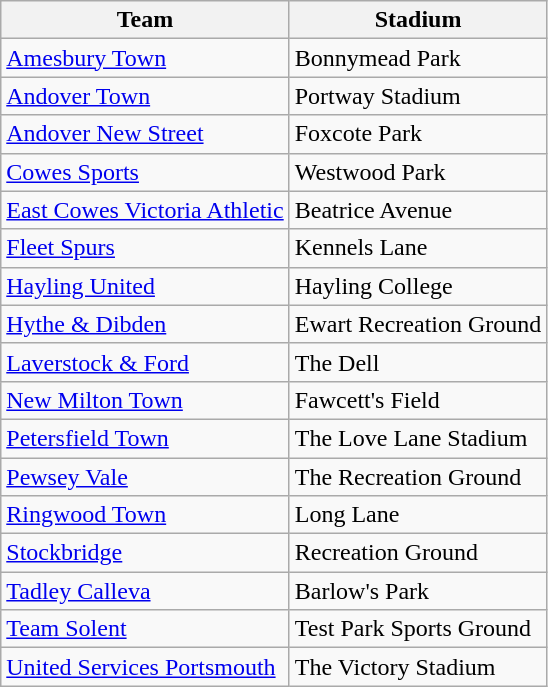<table class="wikitable sortable" style="text-align: left;">
<tr>
<th>Team</th>
<th>Stadium</th>
</tr>
<tr>
<td><a href='#'>Amesbury Town</a></td>
<td>Bonnymead Park</td>
</tr>
<tr>
<td><a href='#'>Andover Town</a></td>
<td>Portway Stadium</td>
</tr>
<tr>
<td><a href='#'>Andover New Street</a></td>
<td>Foxcote Park</td>
</tr>
<tr>
<td><a href='#'>Cowes Sports</a></td>
<td>Westwood Park</td>
</tr>
<tr>
<td><a href='#'>East Cowes Victoria Athletic</a></td>
<td>Beatrice Avenue</td>
</tr>
<tr>
<td><a href='#'>Fleet Spurs</a></td>
<td>Kennels Lane</td>
</tr>
<tr>
<td><a href='#'>Hayling United</a></td>
<td>Hayling College</td>
</tr>
<tr>
<td><a href='#'>Hythe & Dibden</a></td>
<td>Ewart Recreation Ground</td>
</tr>
<tr>
<td><a href='#'>Laverstock & Ford</a></td>
<td>The Dell</td>
</tr>
<tr>
<td><a href='#'>New Milton Town</a></td>
<td>Fawcett's Field</td>
</tr>
<tr>
<td><a href='#'>Petersfield Town</a></td>
<td>The Love Lane Stadium</td>
</tr>
<tr>
<td><a href='#'>Pewsey Vale</a></td>
<td>The Recreation Ground</td>
</tr>
<tr>
<td><a href='#'>Ringwood Town</a></td>
<td>Long Lane</td>
</tr>
<tr>
<td><a href='#'>Stockbridge</a></td>
<td>Recreation Ground</td>
</tr>
<tr>
<td><a href='#'>Tadley Calleva</a></td>
<td>Barlow's Park</td>
</tr>
<tr>
<td><a href='#'>Team Solent</a></td>
<td>Test Park Sports Ground</td>
</tr>
<tr>
<td><a href='#'>United Services Portsmouth</a></td>
<td>The Victory Stadium</td>
</tr>
</table>
